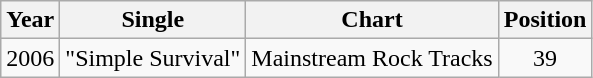<table class="wikitable">
<tr>
<th>Year</th>
<th>Single</th>
<th>Chart</th>
<th>Position</th>
</tr>
<tr>
<td>2006</td>
<td>"Simple Survival"</td>
<td>Mainstream Rock Tracks</td>
<td align="center">39</td>
</tr>
</table>
